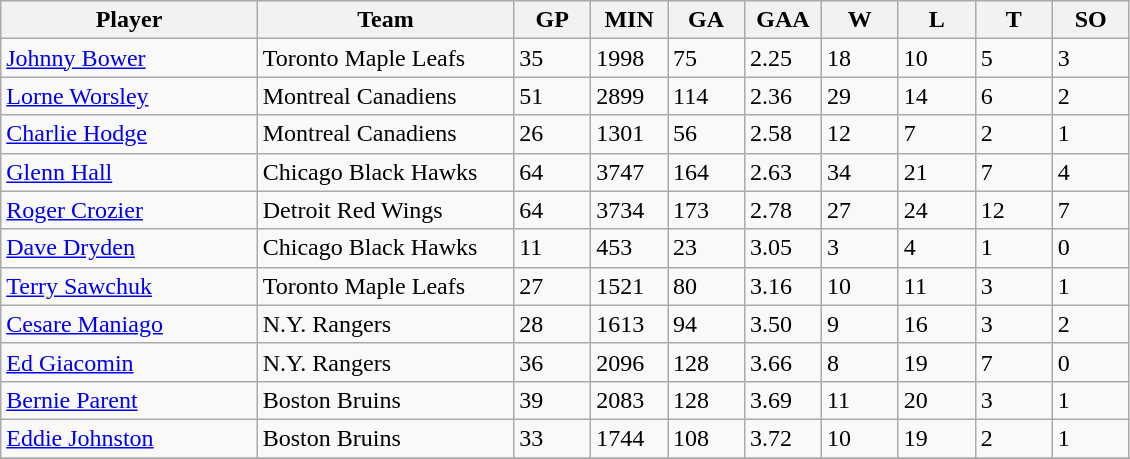<table class="wikitable">
<tr>
<th bgcolor="#DDDDFF" width="20%">Player</th>
<th bgcolor="#DDDDFF" width="20%">Team</th>
<th bgcolor="#DDDDFF" width="6%">GP</th>
<th bgcolor="#DDDDFF" width="6%">MIN</th>
<th bgcolor="#DDDDFF" width="6%">GA</th>
<th bgcolor="#DDDDFF" width="6%">GAA</th>
<th bgcolor="#DDDDFF" width="6%">W</th>
<th bgcolor="#DDDDFF" width="6%">L</th>
<th bgcolor="#DDDDFF" width="6%">T</th>
<th bgcolor="#DDDDFF" width="6%">SO</th>
</tr>
<tr>
<td><a href='#'>Johnny Bower</a></td>
<td>Toronto Maple Leafs</td>
<td>35</td>
<td>1998</td>
<td>75</td>
<td>2.25</td>
<td>18</td>
<td>10</td>
<td>5</td>
<td>3</td>
</tr>
<tr>
<td><a href='#'>Lorne Worsley</a></td>
<td>Montreal Canadiens</td>
<td>51</td>
<td>2899</td>
<td>114</td>
<td>2.36</td>
<td>29</td>
<td>14</td>
<td>6</td>
<td>2</td>
</tr>
<tr>
<td><a href='#'>Charlie Hodge</a></td>
<td>Montreal Canadiens</td>
<td>26</td>
<td>1301</td>
<td>56</td>
<td>2.58</td>
<td>12</td>
<td>7</td>
<td>2</td>
<td>1</td>
</tr>
<tr>
<td><a href='#'>Glenn Hall</a></td>
<td>Chicago Black Hawks</td>
<td>64</td>
<td>3747</td>
<td>164</td>
<td>2.63</td>
<td>34</td>
<td>21</td>
<td>7</td>
<td>4</td>
</tr>
<tr>
<td><a href='#'>Roger Crozier</a></td>
<td>Detroit Red Wings</td>
<td>64</td>
<td>3734</td>
<td>173</td>
<td>2.78</td>
<td>27</td>
<td>24</td>
<td>12</td>
<td>7</td>
</tr>
<tr>
<td><a href='#'>Dave Dryden</a></td>
<td>Chicago Black Hawks</td>
<td>11</td>
<td>453</td>
<td>23</td>
<td>3.05</td>
<td>3</td>
<td>4</td>
<td>1</td>
<td>0</td>
</tr>
<tr>
<td><a href='#'>Terry Sawchuk</a></td>
<td>Toronto Maple Leafs</td>
<td>27</td>
<td>1521</td>
<td>80</td>
<td>3.16</td>
<td>10</td>
<td>11</td>
<td>3</td>
<td>1</td>
</tr>
<tr>
<td><a href='#'>Cesare Maniago</a></td>
<td>N.Y. Rangers</td>
<td>28</td>
<td>1613</td>
<td>94</td>
<td>3.50</td>
<td>9</td>
<td>16</td>
<td>3</td>
<td>2</td>
</tr>
<tr>
<td><a href='#'>Ed Giacomin</a></td>
<td>N.Y. Rangers</td>
<td>36</td>
<td>2096</td>
<td>128</td>
<td>3.66</td>
<td>8</td>
<td>19</td>
<td>7</td>
<td>0</td>
</tr>
<tr>
<td><a href='#'>Bernie Parent</a></td>
<td>Boston Bruins</td>
<td>39</td>
<td>2083</td>
<td>128</td>
<td>3.69</td>
<td>11</td>
<td>20</td>
<td>3</td>
<td>1</td>
</tr>
<tr>
<td><a href='#'>Eddie Johnston</a></td>
<td>Boston Bruins</td>
<td>33</td>
<td>1744</td>
<td>108</td>
<td>3.72</td>
<td>10</td>
<td>19</td>
<td>2</td>
<td>1</td>
</tr>
<tr>
</tr>
</table>
